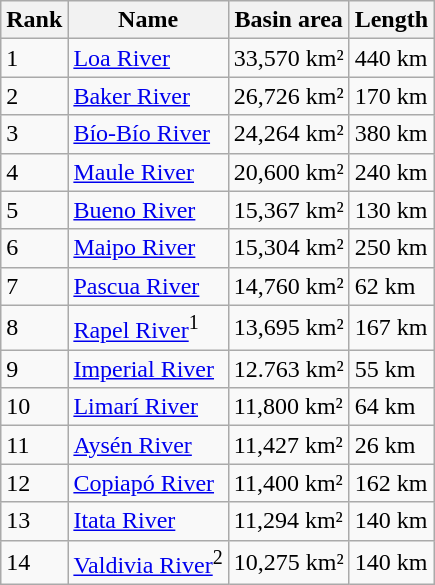<table class="wikitable sortable">
<tr>
<th>Rank</th>
<th>Name</th>
<th>Basin area</th>
<th>Length</th>
</tr>
<tr>
<td>1</td>
<td><a href='#'>Loa River</a></td>
<td>33,570 km²</td>
<td>440 km</td>
</tr>
<tr>
<td>2</td>
<td><a href='#'>Baker River</a></td>
<td>26,726 km²</td>
<td>170 km</td>
</tr>
<tr>
<td>3</td>
<td><a href='#'>Bío-Bío River</a></td>
<td>24,264 km²</td>
<td>380 km</td>
</tr>
<tr>
<td>4</td>
<td><a href='#'>Maule River</a></td>
<td>20,600 km²</td>
<td>240 km</td>
</tr>
<tr>
<td>5</td>
<td><a href='#'>Bueno River</a></td>
<td>15,367 km²</td>
<td>130 km</td>
</tr>
<tr>
<td>6</td>
<td><a href='#'>Maipo River</a></td>
<td>15,304 km²</td>
<td>250 km</td>
</tr>
<tr>
<td>7</td>
<td><a href='#'>Pascua River</a></td>
<td>14,760 km²</td>
<td>62 km</td>
</tr>
<tr>
<td>8</td>
<td><a href='#'>Rapel River</a><sup>1</sup></td>
<td>13,695 km² </td>
<td>167 km</td>
</tr>
<tr>
<td>9</td>
<td><a href='#'>Imperial River</a></td>
<td>12.763 km²</td>
<td>55 km</td>
</tr>
<tr>
<td>10</td>
<td><a href='#'>Limarí River</a></td>
<td>11,800 km²</td>
<td>64 km</td>
</tr>
<tr>
<td>11</td>
<td><a href='#'>Aysén River</a></td>
<td>11,427 km²</td>
<td>26 km</td>
</tr>
<tr>
<td>12</td>
<td><a href='#'>Copiapó River</a></td>
<td>11,400 km²</td>
<td>162 km</td>
</tr>
<tr>
<td>13</td>
<td><a href='#'>Itata River</a></td>
<td>11,294 km²</td>
<td>140 km</td>
</tr>
<tr>
<td>14</td>
<td><a href='#'>Valdivia River</a><sup>2</sup></td>
<td>10,275 km²</td>
<td>140 km</td>
</tr>
</table>
